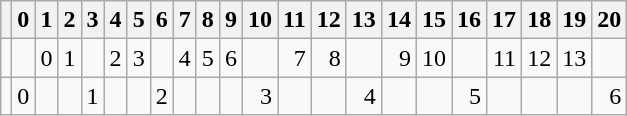<table class="wikitable" align="center">
<tr>
<th></th>
<th>0</th>
<th>1</th>
<th>2</th>
<th>3</th>
<th>4</th>
<th>5</th>
<th>6</th>
<th>7</th>
<th>8</th>
<th>9</th>
<th>10</th>
<th>11</th>
<th>12</th>
<th>13</th>
<th>14</th>
<th>15</th>
<th>16</th>
<th>17</th>
<th>18</th>
<th>19</th>
<th>20</th>
</tr>
<tr>
<td align="right"></td>
<td align="right"></td>
<td align="right">0</td>
<td align="right">1</td>
<td align="right"></td>
<td align="right">2</td>
<td align="right">3</td>
<td align="right"></td>
<td align="right">4</td>
<td align="right">5</td>
<td align="right">6</td>
<td align="right"></td>
<td align="right">7</td>
<td align="right">8</td>
<td align="right"></td>
<td align="right">9</td>
<td align="right">10</td>
<td align="right"></td>
<td align="right">11</td>
<td align="right">12</td>
<td align="right">13</td>
<td align="right"></td>
</tr>
<tr>
<td align="right"></td>
<td align="right">0</td>
<td align="right"></td>
<td align="right"></td>
<td align="right">1</td>
<td align="right"></td>
<td align="right"></td>
<td align="right">2</td>
<td align="right"></td>
<td align="right"></td>
<td align="right"></td>
<td align="right">3</td>
<td align="right"></td>
<td align="right"></td>
<td align="right">4</td>
<td align="right"></td>
<td align="right"></td>
<td align="right">5</td>
<td align="right"></td>
<td align="right"></td>
<td align="right"></td>
<td align="right">6</td>
</tr>
</table>
